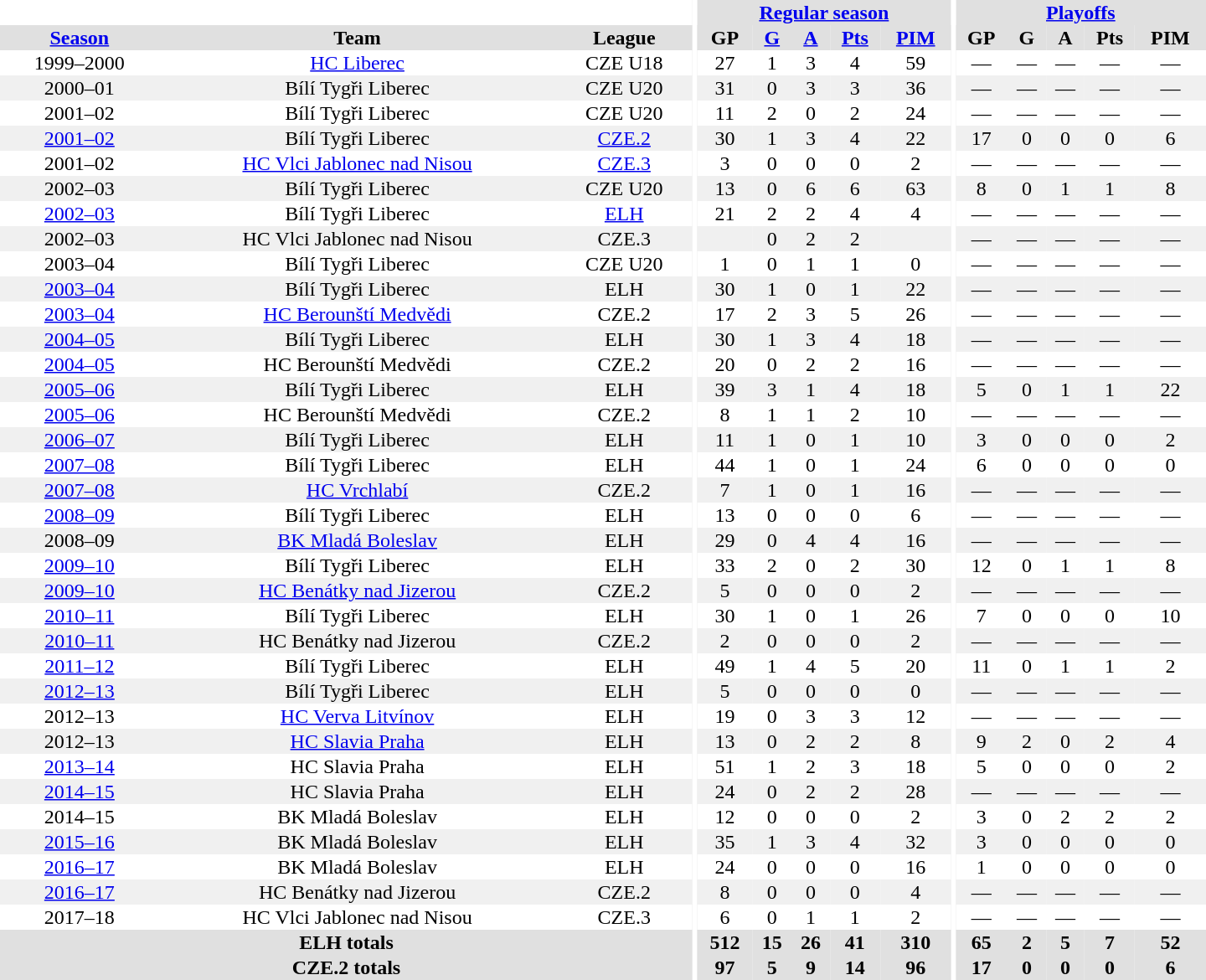<table border="0" cellpadding="1" cellspacing="0" style="text-align:center; width:60em">
<tr bgcolor="#e0e0e0">
<th colspan="3" bgcolor="#ffffff"></th>
<th rowspan="99" bgcolor="#ffffff"></th>
<th colspan="5"><a href='#'>Regular season</a></th>
<th rowspan="99" bgcolor="#ffffff"></th>
<th colspan="5"><a href='#'>Playoffs</a></th>
</tr>
<tr bgcolor="#e0e0e0">
<th><a href='#'>Season</a></th>
<th>Team</th>
<th>League</th>
<th>GP</th>
<th><a href='#'>G</a></th>
<th><a href='#'>A</a></th>
<th><a href='#'>Pts</a></th>
<th><a href='#'>PIM</a></th>
<th>GP</th>
<th>G</th>
<th>A</th>
<th>Pts</th>
<th>PIM</th>
</tr>
<tr>
<td>1999–2000</td>
<td><a href='#'>HC Liberec</a></td>
<td>CZE U18</td>
<td>27</td>
<td>1</td>
<td>3</td>
<td>4</td>
<td>59</td>
<td>—</td>
<td>—</td>
<td>—</td>
<td>—</td>
<td>—</td>
</tr>
<tr bgcolor="#f0f0f0">
<td>2000–01</td>
<td>Bílí Tygři Liberec</td>
<td>CZE U20</td>
<td>31</td>
<td>0</td>
<td>3</td>
<td>3</td>
<td>36</td>
<td>—</td>
<td>—</td>
<td>—</td>
<td>—</td>
<td>—</td>
</tr>
<tr>
<td>2001–02</td>
<td>Bílí Tygři Liberec</td>
<td>CZE U20</td>
<td>11</td>
<td>2</td>
<td>0</td>
<td>2</td>
<td>24</td>
<td>—</td>
<td>—</td>
<td>—</td>
<td>—</td>
<td>—</td>
</tr>
<tr bgcolor="#f0f0f0">
<td><a href='#'>2001–02</a></td>
<td>Bílí Tygři Liberec</td>
<td><a href='#'>CZE.2</a></td>
<td>30</td>
<td>1</td>
<td>3</td>
<td>4</td>
<td>22</td>
<td>17</td>
<td>0</td>
<td>0</td>
<td>0</td>
<td>6</td>
</tr>
<tr>
<td>2001–02</td>
<td><a href='#'>HC Vlci Jablonec nad Nisou</a></td>
<td><a href='#'>CZE.3</a></td>
<td>3</td>
<td>0</td>
<td>0</td>
<td>0</td>
<td>2</td>
<td>—</td>
<td>—</td>
<td>—</td>
<td>—</td>
<td>—</td>
</tr>
<tr bgcolor="#f0f0f0">
<td>2002–03</td>
<td>Bílí Tygři Liberec</td>
<td>CZE U20</td>
<td>13</td>
<td>0</td>
<td>6</td>
<td>6</td>
<td>63</td>
<td>8</td>
<td>0</td>
<td>1</td>
<td>1</td>
<td>8</td>
</tr>
<tr>
<td><a href='#'>2002–03</a></td>
<td>Bílí Tygři Liberec</td>
<td><a href='#'>ELH</a></td>
<td>21</td>
<td>2</td>
<td>2</td>
<td>4</td>
<td>4</td>
<td>—</td>
<td>—</td>
<td>—</td>
<td>—</td>
<td>—</td>
</tr>
<tr bgcolor="#f0f0f0">
<td>2002–03</td>
<td>HC Vlci Jablonec nad Nisou</td>
<td>CZE.3</td>
<td></td>
<td>0</td>
<td>2</td>
<td>2</td>
<td></td>
<td>—</td>
<td>—</td>
<td>—</td>
<td>—</td>
<td>—</td>
</tr>
<tr>
<td>2003–04</td>
<td>Bílí Tygři Liberec</td>
<td>CZE U20</td>
<td>1</td>
<td>0</td>
<td>1</td>
<td>1</td>
<td>0</td>
<td>—</td>
<td>—</td>
<td>—</td>
<td>—</td>
<td>—</td>
</tr>
<tr bgcolor="#f0f0f0">
<td><a href='#'>2003–04</a></td>
<td>Bílí Tygři Liberec</td>
<td>ELH</td>
<td>30</td>
<td>1</td>
<td>0</td>
<td>1</td>
<td>22</td>
<td>—</td>
<td>—</td>
<td>—</td>
<td>—</td>
<td>—</td>
</tr>
<tr>
<td><a href='#'>2003–04</a></td>
<td><a href='#'>HC Berounští Medvědi</a></td>
<td>CZE.2</td>
<td>17</td>
<td>2</td>
<td>3</td>
<td>5</td>
<td>26</td>
<td>—</td>
<td>—</td>
<td>—</td>
<td>—</td>
<td>—</td>
</tr>
<tr bgcolor="#f0f0f0">
<td><a href='#'>2004–05</a></td>
<td>Bílí Tygři Liberec</td>
<td>ELH</td>
<td>30</td>
<td>1</td>
<td>3</td>
<td>4</td>
<td>18</td>
<td>—</td>
<td>—</td>
<td>—</td>
<td>—</td>
<td>—</td>
</tr>
<tr>
<td><a href='#'>2004–05</a></td>
<td>HC Berounští Medvědi</td>
<td>CZE.2</td>
<td>20</td>
<td>0</td>
<td>2</td>
<td>2</td>
<td>16</td>
<td>—</td>
<td>—</td>
<td>—</td>
<td>—</td>
<td>—</td>
</tr>
<tr bgcolor="#f0f0f0">
<td><a href='#'>2005–06</a></td>
<td>Bílí Tygři Liberec</td>
<td>ELH</td>
<td>39</td>
<td>3</td>
<td>1</td>
<td>4</td>
<td>18</td>
<td>5</td>
<td>0</td>
<td>1</td>
<td>1</td>
<td>22</td>
</tr>
<tr>
<td><a href='#'>2005–06</a></td>
<td>HC Berounští Medvědi</td>
<td>CZE.2</td>
<td>8</td>
<td>1</td>
<td>1</td>
<td>2</td>
<td>10</td>
<td>—</td>
<td>—</td>
<td>—</td>
<td>—</td>
<td>—</td>
</tr>
<tr bgcolor="#f0f0f0">
<td><a href='#'>2006–07</a></td>
<td>Bílí Tygři Liberec</td>
<td>ELH</td>
<td>11</td>
<td>1</td>
<td>0</td>
<td>1</td>
<td>10</td>
<td>3</td>
<td>0</td>
<td>0</td>
<td>0</td>
<td>2</td>
</tr>
<tr>
<td><a href='#'>2007–08</a></td>
<td>Bílí Tygři Liberec</td>
<td>ELH</td>
<td>44</td>
<td>1</td>
<td>0</td>
<td>1</td>
<td>24</td>
<td>6</td>
<td>0</td>
<td>0</td>
<td>0</td>
<td>0</td>
</tr>
<tr bgcolor="#f0f0f0">
<td><a href='#'>2007–08</a></td>
<td><a href='#'>HC Vrchlabí</a></td>
<td>CZE.2</td>
<td>7</td>
<td>1</td>
<td>0</td>
<td>1</td>
<td>16</td>
<td>—</td>
<td>—</td>
<td>—</td>
<td>—</td>
<td>—</td>
</tr>
<tr>
<td><a href='#'>2008–09</a></td>
<td>Bílí Tygři Liberec</td>
<td>ELH</td>
<td>13</td>
<td>0</td>
<td>0</td>
<td>0</td>
<td>6</td>
<td>—</td>
<td>—</td>
<td>—</td>
<td>—</td>
<td>—</td>
</tr>
<tr bgcolor="#f0f0f0">
<td>2008–09</td>
<td><a href='#'>BK Mladá Boleslav</a></td>
<td>ELH</td>
<td>29</td>
<td>0</td>
<td>4</td>
<td>4</td>
<td>16</td>
<td>—</td>
<td>—</td>
<td>—</td>
<td>—</td>
<td>—</td>
</tr>
<tr>
<td><a href='#'>2009–10</a></td>
<td>Bílí Tygři Liberec</td>
<td>ELH</td>
<td>33</td>
<td>2</td>
<td>0</td>
<td>2</td>
<td>30</td>
<td>12</td>
<td>0</td>
<td>1</td>
<td>1</td>
<td>8</td>
</tr>
<tr bgcolor="#f0f0f0">
<td><a href='#'>2009–10</a></td>
<td><a href='#'>HC Benátky nad Jizerou</a></td>
<td>CZE.2</td>
<td>5</td>
<td>0</td>
<td>0</td>
<td>0</td>
<td>2</td>
<td>—</td>
<td>—</td>
<td>—</td>
<td>—</td>
<td>—</td>
</tr>
<tr>
<td><a href='#'>2010–11</a></td>
<td>Bílí Tygři Liberec</td>
<td>ELH</td>
<td>30</td>
<td>1</td>
<td>0</td>
<td>1</td>
<td>26</td>
<td>7</td>
<td>0</td>
<td>0</td>
<td>0</td>
<td>10</td>
</tr>
<tr bgcolor="#f0f0f0">
<td><a href='#'>2010–11</a></td>
<td>HC Benátky nad Jizerou</td>
<td>CZE.2</td>
<td>2</td>
<td>0</td>
<td>0</td>
<td>0</td>
<td>2</td>
<td>—</td>
<td>—</td>
<td>—</td>
<td>—</td>
<td>—</td>
</tr>
<tr>
<td><a href='#'>2011–12</a></td>
<td>Bílí Tygři Liberec</td>
<td>ELH</td>
<td>49</td>
<td>1</td>
<td>4</td>
<td>5</td>
<td>20</td>
<td>11</td>
<td>0</td>
<td>1</td>
<td>1</td>
<td>2</td>
</tr>
<tr bgcolor="#f0f0f0">
<td><a href='#'>2012–13</a></td>
<td>Bílí Tygři Liberec</td>
<td>ELH</td>
<td>5</td>
<td>0</td>
<td>0</td>
<td>0</td>
<td>0</td>
<td>—</td>
<td>—</td>
<td>—</td>
<td>—</td>
<td>—</td>
</tr>
<tr>
<td>2012–13</td>
<td><a href='#'>HC Verva Litvínov</a></td>
<td>ELH</td>
<td>19</td>
<td>0</td>
<td>3</td>
<td>3</td>
<td>12</td>
<td>—</td>
<td>—</td>
<td>—</td>
<td>—</td>
<td>—</td>
</tr>
<tr bgcolor="#f0f0f0">
<td>2012–13</td>
<td><a href='#'>HC Slavia Praha</a></td>
<td>ELH</td>
<td>13</td>
<td>0</td>
<td>2</td>
<td>2</td>
<td>8</td>
<td>9</td>
<td>2</td>
<td>0</td>
<td>2</td>
<td>4</td>
</tr>
<tr>
<td><a href='#'>2013–14</a></td>
<td>HC Slavia Praha</td>
<td>ELH</td>
<td>51</td>
<td>1</td>
<td>2</td>
<td>3</td>
<td>18</td>
<td>5</td>
<td>0</td>
<td>0</td>
<td>0</td>
<td>2</td>
</tr>
<tr bgcolor="#f0f0f0">
<td><a href='#'>2014–15</a></td>
<td>HC Slavia Praha</td>
<td>ELH</td>
<td>24</td>
<td>0</td>
<td>2</td>
<td>2</td>
<td>28</td>
<td>—</td>
<td>—</td>
<td>—</td>
<td>—</td>
<td>—</td>
</tr>
<tr>
<td>2014–15</td>
<td>BK Mladá Boleslav</td>
<td>ELH</td>
<td>12</td>
<td>0</td>
<td>0</td>
<td>0</td>
<td>2</td>
<td>3</td>
<td>0</td>
<td>2</td>
<td>2</td>
<td>2</td>
</tr>
<tr bgcolor="#f0f0f0">
<td><a href='#'>2015–16</a></td>
<td>BK Mladá Boleslav</td>
<td>ELH</td>
<td>35</td>
<td>1</td>
<td>3</td>
<td>4</td>
<td>32</td>
<td>3</td>
<td>0</td>
<td>0</td>
<td>0</td>
<td>0</td>
</tr>
<tr>
<td><a href='#'>2016–17</a></td>
<td>BK Mladá Boleslav</td>
<td>ELH</td>
<td>24</td>
<td>0</td>
<td>0</td>
<td>0</td>
<td>16</td>
<td>1</td>
<td>0</td>
<td>0</td>
<td>0</td>
<td>0</td>
</tr>
<tr bgcolor="#f0f0f0">
<td><a href='#'>2016–17</a></td>
<td>HC Benátky nad Jizerou</td>
<td>CZE.2</td>
<td>8</td>
<td>0</td>
<td>0</td>
<td>0</td>
<td>4</td>
<td>—</td>
<td>—</td>
<td>—</td>
<td>—</td>
<td>—</td>
</tr>
<tr>
<td>2017–18</td>
<td>HC Vlci Jablonec nad Nisou</td>
<td>CZE.3</td>
<td>6</td>
<td>0</td>
<td>1</td>
<td>1</td>
<td>2</td>
<td>—</td>
<td>—</td>
<td>—</td>
<td>—</td>
<td>—</td>
</tr>
<tr bgcolor="#e0e0e0">
<th colspan="3">ELH totals</th>
<th>512</th>
<th>15</th>
<th>26</th>
<th>41</th>
<th>310</th>
<th>65</th>
<th>2</th>
<th>5</th>
<th>7</th>
<th>52</th>
</tr>
<tr bgcolor="#e0e0e0">
<th colspan="3">CZE.2 totals</th>
<th>97</th>
<th>5</th>
<th>9</th>
<th>14</th>
<th>96</th>
<th>17</th>
<th>0</th>
<th>0</th>
<th>0</th>
<th>6</th>
</tr>
</table>
